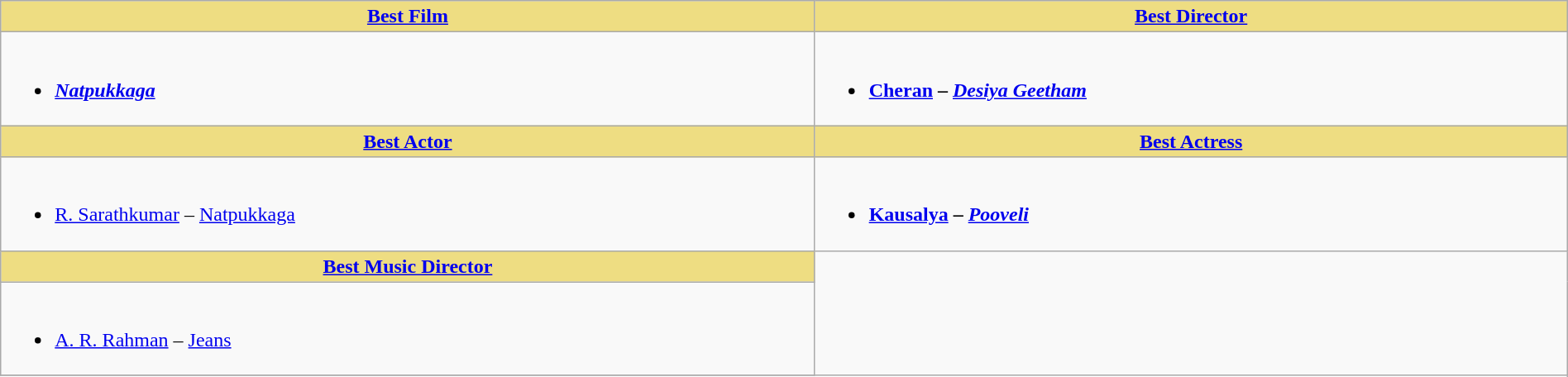<table class="wikitable" width =100% |>
<tr>
<th ! style="background:#eedd82; text-align:center;"><a href='#'>Best Film</a></th>
<th ! style="background:#eedd82; text-align:center;"><a href='#'>Best Director</a></th>
</tr>
<tr>
<td valign="top"><br><ul><li><strong><em><a href='#'>Natpukkaga</a></em></strong></li></ul></td>
<td valign="top"><br><ul><li><strong><a href='#'>Cheran</a> – <em><a href='#'>Desiya Geetham</a><strong><em></li></ul></td>
</tr>
<tr>
<th ! style="background:#eedd82; text-align:center;"><a href='#'>Best Actor</a></th>
<th ! style="background:#eedd82; text-align:center;"><a href='#'>Best Actress</a></th>
</tr>
<tr>
<td><br><ul><li></strong><a href='#'>R. Sarathkumar</a> – </em><a href='#'>Natpukkaga</a></em></strong></li></ul></td>
<td><br><ul><li><strong><a href='#'>Kausalya</a> – <em><a href='#'>Pooveli</a><strong><em></li></ul></td>
</tr>
<tr>
<th ! style="background:#eedd82; text-align:center;"><a href='#'>Best Music Director</a></th>
</tr>
<tr>
<td><br><ul><li></strong><a href='#'>A. R. Rahman</a> – </em><a href='#'>Jeans</a></em></strong></li></ul></td>
</tr>
<tr>
</tr>
</table>
